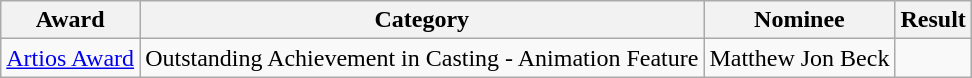<table class="wikitable sortable">
<tr>
<th>Award</th>
<th>Category</th>
<th>Nominee</th>
<th>Result</th>
</tr>
<tr>
<td rowspan="2"><a href='#'>Artios Award</a></td>
<td>Outstanding Achievement in Casting - Animation Feature</td>
<td>Matthew Jon Beck</td>
<td></td>
</tr>
</table>
